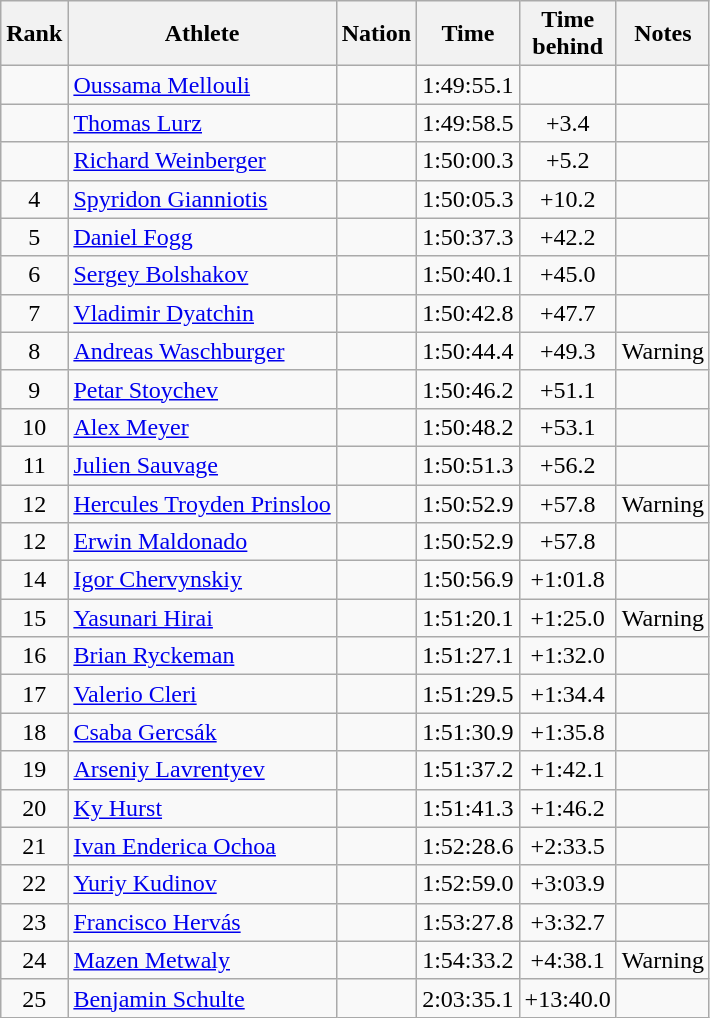<table class="wikitable sortable" style="text-align:center">
<tr>
<th>Rank</th>
<th>Athlete</th>
<th>Nation</th>
<th>Time</th>
<th>Time<br>behind</th>
<th>Notes</th>
</tr>
<tr>
<td></td>
<td align="left"><a href='#'>Oussama Mellouli</a></td>
<td align="left"></td>
<td>1:49:55.1</td>
<td></td>
<td></td>
</tr>
<tr>
<td></td>
<td align="left"><a href='#'>Thomas Lurz</a></td>
<td align="left"></td>
<td>1:49:58.5</td>
<td>+3.4</td>
<td></td>
</tr>
<tr>
<td></td>
<td align="left"><a href='#'>Richard Weinberger</a></td>
<td align="left"></td>
<td>1:50:00.3</td>
<td>+5.2</td>
<td></td>
</tr>
<tr>
<td>4</td>
<td align="left"><a href='#'>Spyridon Gianniotis</a></td>
<td align="left"></td>
<td>1:50:05.3</td>
<td>+10.2</td>
<td></td>
</tr>
<tr>
<td>5</td>
<td align="left"><a href='#'>Daniel Fogg</a></td>
<td align="left"></td>
<td>1:50:37.3</td>
<td>+42.2</td>
<td></td>
</tr>
<tr>
<td>6</td>
<td align="left"><a href='#'>Sergey Bolshakov</a></td>
<td align="left"></td>
<td>1:50:40.1</td>
<td>+45.0</td>
<td></td>
</tr>
<tr>
<td>7</td>
<td align="left"><a href='#'>Vladimir Dyatchin</a></td>
<td align="left"></td>
<td>1:50:42.8</td>
<td>+47.7</td>
<td></td>
</tr>
<tr>
<td>8</td>
<td align="left"><a href='#'>Andreas Waschburger</a></td>
<td align="left"></td>
<td>1:50:44.4</td>
<td>+49.3</td>
<td>Warning</td>
</tr>
<tr>
<td>9</td>
<td align="left"><a href='#'>Petar Stoychev</a></td>
<td align="left"></td>
<td>1:50:46.2</td>
<td>+51.1</td>
<td></td>
</tr>
<tr>
<td>10</td>
<td align="left"><a href='#'>Alex Meyer</a></td>
<td align="left"></td>
<td>1:50:48.2</td>
<td>+53.1</td>
<td></td>
</tr>
<tr>
<td>11</td>
<td align="left"><a href='#'>Julien Sauvage</a></td>
<td align="left"></td>
<td>1:50:51.3</td>
<td>+56.2</td>
<td></td>
</tr>
<tr>
<td>12</td>
<td align="left"><a href='#'>Hercules Troyden Prinsloo</a></td>
<td align="left"></td>
<td>1:50:52.9</td>
<td>+57.8</td>
<td>Warning</td>
</tr>
<tr>
<td>12</td>
<td align="left"><a href='#'>Erwin Maldonado</a></td>
<td align="left"></td>
<td>1:50:52.9</td>
<td>+57.8</td>
<td></td>
</tr>
<tr>
<td>14</td>
<td align="left"><a href='#'>Igor Chervynskiy</a></td>
<td align="left"></td>
<td>1:50:56.9</td>
<td>+1:01.8</td>
<td></td>
</tr>
<tr>
<td>15</td>
<td align="left"><a href='#'>Yasunari Hirai</a></td>
<td align="left"></td>
<td>1:51:20.1</td>
<td>+1:25.0</td>
<td>Warning</td>
</tr>
<tr>
<td>16</td>
<td align="left"><a href='#'>Brian Ryckeman</a></td>
<td align="left"></td>
<td>1:51:27.1</td>
<td>+1:32.0</td>
<td></td>
</tr>
<tr>
<td>17</td>
<td align="left"><a href='#'>Valerio Cleri</a></td>
<td align="left"></td>
<td>1:51:29.5</td>
<td>+1:34.4</td>
<td></td>
</tr>
<tr>
<td>18</td>
<td align="left"><a href='#'>Csaba Gercsák</a></td>
<td align="left"></td>
<td>1:51:30.9</td>
<td>+1:35.8</td>
<td></td>
</tr>
<tr>
<td>19</td>
<td align="left"><a href='#'>Arseniy Lavrentyev</a></td>
<td align="left"></td>
<td>1:51:37.2</td>
<td>+1:42.1</td>
<td></td>
</tr>
<tr>
<td>20</td>
<td align="left"><a href='#'>Ky Hurst</a></td>
<td align="left"></td>
<td>1:51:41.3</td>
<td>+1:46.2</td>
<td></td>
</tr>
<tr>
<td>21</td>
<td align="left"><a href='#'>Ivan Enderica Ochoa</a></td>
<td align="left"></td>
<td>1:52:28.6</td>
<td>+2:33.5</td>
<td></td>
</tr>
<tr>
<td>22</td>
<td align="left"><a href='#'>Yuriy Kudinov</a></td>
<td align="left"></td>
<td>1:52:59.0</td>
<td>+3:03.9</td>
<td></td>
</tr>
<tr>
<td>23</td>
<td align="left"><a href='#'>Francisco Hervás</a></td>
<td align="left"></td>
<td>1:53:27.8</td>
<td>+3:32.7</td>
<td></td>
</tr>
<tr>
<td>24</td>
<td align="left"><a href='#'>Mazen Metwaly</a></td>
<td align="left"></td>
<td>1:54:33.2</td>
<td>+4:38.1</td>
<td>Warning</td>
</tr>
<tr>
<td>25</td>
<td align="left"><a href='#'>Benjamin Schulte</a></td>
<td align="left"></td>
<td>2:03:35.1</td>
<td>+13:40.0</td>
<td></td>
</tr>
</table>
